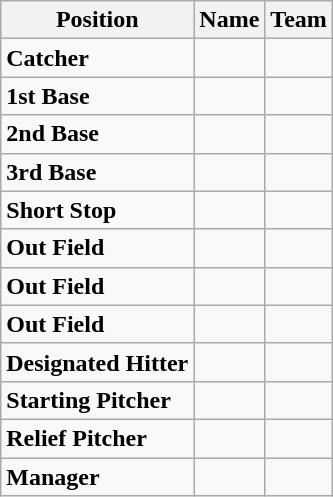<table class="wikitable">
<tr>
<th>Position</th>
<th>Name</th>
<th>Team</th>
</tr>
<tr>
<td><strong>Catcher</strong></td>
<td></td>
<td></td>
</tr>
<tr>
<td><strong>1st Base</strong></td>
<td></td>
<td></td>
</tr>
<tr>
<td><strong>2nd Base</strong></td>
<td></td>
<td></td>
</tr>
<tr>
<td><strong>3rd Base</strong></td>
<td></td>
<td></td>
</tr>
<tr>
<td><strong>Short Stop</strong></td>
<td></td>
<td></td>
</tr>
<tr>
<td><strong>Out Field</strong></td>
<td></td>
<td></td>
</tr>
<tr>
<td><strong>Out Field</strong></td>
<td></td>
<td></td>
</tr>
<tr>
<td><strong>Out Field</strong></td>
<td></td>
<td></td>
</tr>
<tr>
<td><strong>Designated Hitter</strong></td>
<td></td>
<td></td>
</tr>
<tr>
<td><strong>Starting Pitcher</strong></td>
<td></td>
<td></td>
</tr>
<tr>
<td><strong>Relief Pitcher</strong></td>
<td></td>
<td></td>
</tr>
<tr>
<td><strong>Manager</strong></td>
<td></td>
<td></td>
</tr>
</table>
